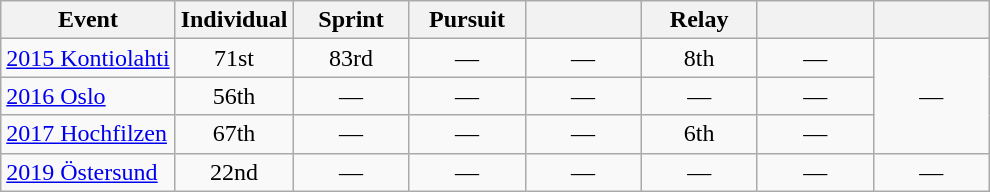<table class="wikitable" style="text-align: center;">
<tr ">
<th>Event</th>
<th style="width:70px;">Individual</th>
<th style="width:70px;">Sprint</th>
<th style="width:70px;">Pursuit</th>
<th style="width:70px;"></th>
<th style="width:70px;">Relay</th>
<th style="width:70px;"></th>
<th style="width:70px;"></th>
</tr>
<tr>
<td align=left> <a href='#'>2015 Kontiolahti</a></td>
<td>71st</td>
<td>83rd</td>
<td>—</td>
<td>—</td>
<td>8th</td>
<td>—</td>
<td rowspan="3">—</td>
</tr>
<tr>
<td align=left> <a href='#'>2016 Oslo</a></td>
<td>56th</td>
<td>—</td>
<td>—</td>
<td>—</td>
<td>—</td>
<td>—</td>
</tr>
<tr>
<td align="left"> <a href='#'>2017 Hochfilzen</a></td>
<td>67th</td>
<td>—</td>
<td>—</td>
<td>—</td>
<td>6th</td>
<td>—</td>
</tr>
<tr>
<td align=left> <a href='#'>2019 Östersund</a></td>
<td>22nd</td>
<td>—</td>
<td>—</td>
<td>—</td>
<td>—</td>
<td>—</td>
<td>—</td>
</tr>
</table>
